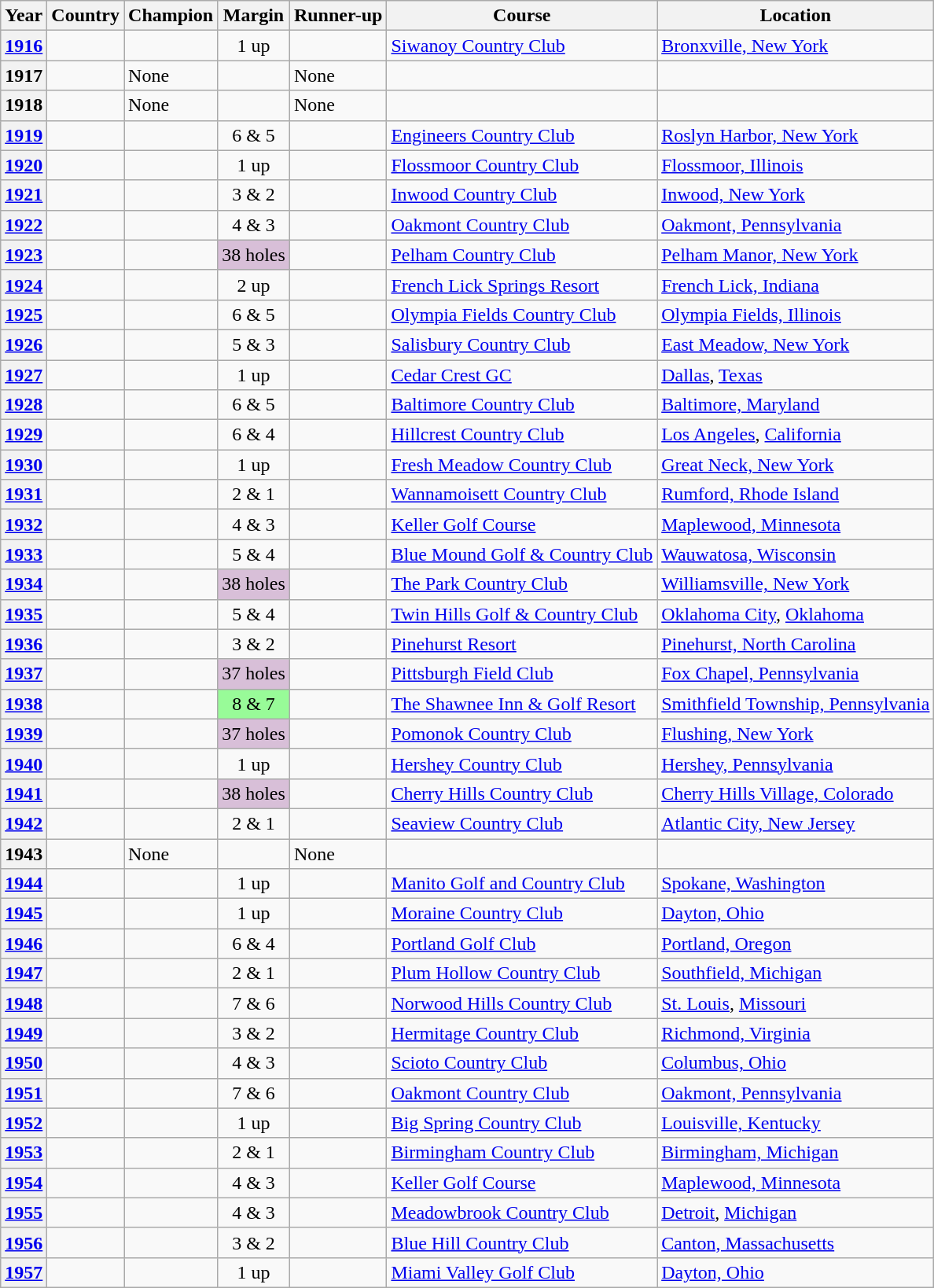<table class="sortable plainrowheaders wikitable" style="text-align:left;">
<tr>
<th scope="col">Year</th>
<th scope="col">Country</th>
<th scope="col">Champion</th>
<th scope="col">Margin</th>
<th scope="col">Runner-up</th>
<th scope="col">Course</th>
<th scope="col">Location</th>
</tr>
<tr>
<th scope="row" style="text-align:center"><a href='#'>1916</a></th>
<td></td>
<td></td>
<td align=center>1 up</td>
<td></td>
<td><a href='#'>Siwanoy Country Club</a></td>
<td><a href='#'>Bronxville, New York</a></td>
</tr>
<tr>
<th scope="row" style="text-align:center">1917</th>
<td align=center></td>
<td>None</td>
<td align=center></td>
<td>None</td>
<td align=center></td>
<td align=center></td>
</tr>
<tr>
<th scope="row" style="text-align:center">1918</th>
<td align=center></td>
<td>None</td>
<td align=center></td>
<td>None</td>
<td align=center></td>
<td align=center></td>
</tr>
<tr>
<th scope="row" style="text-align:center"><a href='#'>1919</a></th>
<td></td>
<td></td>
<td align=center>6 & 5</td>
<td></td>
<td><a href='#'>Engineers Country Club</a></td>
<td><a href='#'>Roslyn Harbor, New York</a></td>
</tr>
<tr>
<th scope="row" style="text-align:center"><a href='#'>1920</a></th>
<td></td>
<td></td>
<td align=center>1 up</td>
<td></td>
<td><a href='#'>Flossmoor Country Club</a></td>
<td><a href='#'>Flossmoor, Illinois</a></td>
</tr>
<tr>
<th scope="row" style="text-align:center"><a href='#'>1921</a></th>
<td></td>
<td></td>
<td align=center>3 & 2</td>
<td></td>
<td><a href='#'>Inwood Country Club</a></td>
<td><a href='#'>Inwood, New York</a></td>
</tr>
<tr>
<th scope="row" style="text-align:center"><a href='#'>1922</a></th>
<td></td>
<td></td>
<td align=center>4 & 3</td>
<td></td>
<td><a href='#'>Oakmont Country Club</a></td>
<td><a href='#'>Oakmont, Pennsylvania</a></td>
</tr>
<tr>
<th scope="row" style="text-align:center"><a href='#'>1923</a></th>
<td></td>
<td></td>
<td style="background:#D8BFD8;" align=center>38 holes</td>
<td></td>
<td><a href='#'>Pelham Country Club</a></td>
<td><a href='#'>Pelham Manor, New York</a></td>
</tr>
<tr>
<th scope="row" style="text-align:center"><a href='#'>1924</a></th>
<td></td>
<td></td>
<td align=center>2 up</td>
<td></td>
<td><a href='#'>French Lick Springs Resort</a></td>
<td><a href='#'>French Lick, Indiana</a></td>
</tr>
<tr>
<th scope="row" style="text-align:center"><a href='#'>1925</a></th>
<td></td>
<td></td>
<td align=center>6 & 5</td>
<td></td>
<td><a href='#'>Olympia Fields Country Club</a></td>
<td><a href='#'>Olympia Fields, Illinois</a></td>
</tr>
<tr>
<th scope="row" style="text-align:center"><a href='#'>1926</a></th>
<td></td>
<td></td>
<td align=center>5 & 3</td>
<td></td>
<td><a href='#'>Salisbury Country Club</a></td>
<td><a href='#'>East Meadow, New York</a></td>
</tr>
<tr>
<th scope="row" style="text-align:center"><a href='#'>1927</a></th>
<td></td>
<td></td>
<td align=center>1 up</td>
<td></td>
<td><a href='#'>Cedar Crest GC</a></td>
<td><a href='#'>Dallas</a>, <a href='#'>Texas</a></td>
</tr>
<tr>
<th scope="row" style="text-align:center"><a href='#'>1928</a></th>
<td></td>
<td></td>
<td align=center>6 & 5</td>
<td></td>
<td><a href='#'>Baltimore Country Club</a></td>
<td><a href='#'>Baltimore, Maryland</a></td>
</tr>
<tr>
<th scope="row" style="text-align:center"><a href='#'>1929</a></th>
<td></td>
<td></td>
<td align=center>6 & 4</td>
<td></td>
<td><a href='#'>Hillcrest Country Club</a></td>
<td><a href='#'>Los Angeles</a>, <a href='#'>California</a></td>
</tr>
<tr>
<th scope="row" style="text-align:center"><a href='#'>1930</a></th>
<td></td>
<td></td>
<td align=center>1 up</td>
<td></td>
<td><a href='#'>Fresh Meadow Country Club</a></td>
<td><a href='#'>Great Neck, New York</a></td>
</tr>
<tr>
<th scope="row" style="text-align:center"><a href='#'>1931</a></th>
<td></td>
<td></td>
<td align=center>2 & 1</td>
<td></td>
<td><a href='#'>Wannamoisett Country Club</a></td>
<td><a href='#'>Rumford, Rhode Island</a></td>
</tr>
<tr>
<th scope="row" style="text-align:center"><a href='#'>1932</a></th>
<td></td>
<td></td>
<td align=center>4 & 3</td>
<td></td>
<td><a href='#'>Keller Golf Course</a></td>
<td><a href='#'>Maplewood, Minnesota</a></td>
</tr>
<tr>
<th scope="row" style="text-align:center"><a href='#'>1933</a></th>
<td></td>
<td></td>
<td align=center>5 & 4</td>
<td></td>
<td><a href='#'>Blue Mound Golf & Country Club</a></td>
<td><a href='#'>Wauwatosa, Wisconsin</a></td>
</tr>
<tr>
<th scope="row" style="text-align:center"><a href='#'>1934</a></th>
<td></td>
<td></td>
<td style="background:#D8BFD8;" align=center>38 holes</td>
<td></td>
<td><a href='#'>The Park Country Club</a></td>
<td><a href='#'>Williamsville, New York</a></td>
</tr>
<tr>
<th scope="row" style="text-align:center"><a href='#'>1935</a></th>
<td></td>
<td></td>
<td align=center>5 & 4</td>
<td></td>
<td><a href='#'>Twin Hills Golf & Country Club</a></td>
<td><a href='#'>Oklahoma City</a>, <a href='#'>Oklahoma</a></td>
</tr>
<tr>
<th scope="row" style="text-align:center"><a href='#'>1936</a></th>
<td></td>
<td></td>
<td align=center>3 & 2</td>
<td></td>
<td><a href='#'>Pinehurst Resort</a></td>
<td><a href='#'>Pinehurst, North Carolina</a></td>
</tr>
<tr>
<th scope="row" style="text-align:center"><a href='#'>1937</a></th>
<td></td>
<td></td>
<td style="background:#D8BFD8;" align=center>37 holes</td>
<td></td>
<td><a href='#'>Pittsburgh Field Club</a></td>
<td><a href='#'>Fox Chapel, Pennsylvania</a></td>
</tr>
<tr>
<th scope="row" style="text-align:center"><a href='#'>1938</a></th>
<td></td>
<td></td>
<td style="background: PaleGreen;" align=center>8 & 7</td>
<td></td>
<td><a href='#'>The Shawnee Inn & Golf Resort</a></td>
<td><a href='#'>Smithfield Township, Pennsylvania</a></td>
</tr>
<tr>
<th scope="row" style="text-align:center"><a href='#'>1939</a></th>
<td></td>
<td></td>
<td style="background:#D8BFD8;" align=center>37 holes</td>
<td></td>
<td><a href='#'>Pomonok Country Club</a></td>
<td><a href='#'>Flushing, New York</a></td>
</tr>
<tr>
<th scope="row" style="text-align:center"><a href='#'>1940</a></th>
<td></td>
<td></td>
<td align=center>1 up</td>
<td></td>
<td><a href='#'>Hershey Country Club</a></td>
<td><a href='#'>Hershey, Pennsylvania</a></td>
</tr>
<tr>
<th scope="row" style="text-align:center"><a href='#'>1941</a></th>
<td></td>
<td></td>
<td style="background:#D8BFD8;" align=center>38 holes</td>
<td></td>
<td><a href='#'>Cherry Hills Country Club</a></td>
<td><a href='#'>Cherry Hills Village, Colorado</a></td>
</tr>
<tr>
<th scope="row" style="text-align:center"><a href='#'>1942</a></th>
<td></td>
<td></td>
<td align=center>2 & 1</td>
<td></td>
<td><a href='#'>Seaview Country Club</a></td>
<td><a href='#'>Atlantic City, New Jersey</a></td>
</tr>
<tr>
<th scope="row" style="text-align:center">1943</th>
<td align=center></td>
<td>None</td>
<td align=center></td>
<td>None</td>
<td align=center></td>
<td align=center></td>
</tr>
<tr>
<th scope="row" style="text-align:center"><a href='#'>1944</a></th>
<td></td>
<td></td>
<td align=center>1 up</td>
<td></td>
<td><a href='#'>Manito Golf and Country Club</a></td>
<td><a href='#'>Spokane, Washington</a></td>
</tr>
<tr>
<th scope="row" style="text-align:center"><a href='#'>1945</a></th>
<td></td>
<td></td>
<td align=center>1 up</td>
<td></td>
<td><a href='#'>Moraine Country Club</a></td>
<td><a href='#'>Dayton, Ohio</a></td>
</tr>
<tr>
<th scope="row" style="text-align:center"><a href='#'>1946</a></th>
<td></td>
<td></td>
<td align=center>6 & 4</td>
<td></td>
<td><a href='#'>Portland Golf Club</a></td>
<td><a href='#'>Portland, Oregon</a></td>
</tr>
<tr>
<th scope="row" style="text-align:center"><a href='#'>1947</a></th>
<td></td>
<td></td>
<td align=center>2 & 1</td>
<td></td>
<td><a href='#'>Plum Hollow Country Club</a></td>
<td><a href='#'>Southfield, Michigan</a></td>
</tr>
<tr>
<th scope="row" style="text-align:center"><a href='#'>1948</a></th>
<td></td>
<td></td>
<td align=center>7 & 6</td>
<td></td>
<td><a href='#'>Norwood Hills Country Club</a></td>
<td><a href='#'>St. Louis</a>, <a href='#'>Missouri</a></td>
</tr>
<tr>
<th scope="row" style="text-align:center"><a href='#'>1949</a></th>
<td></td>
<td></td>
<td align=center>3 & 2</td>
<td></td>
<td><a href='#'>Hermitage Country Club</a></td>
<td><a href='#'>Richmond, Virginia</a></td>
</tr>
<tr>
<th scope="row" style="text-align:center"><a href='#'>1950</a></th>
<td></td>
<td></td>
<td align=center>4 & 3</td>
<td></td>
<td><a href='#'>Scioto Country Club</a></td>
<td><a href='#'>Columbus, Ohio</a></td>
</tr>
<tr>
<th scope="row" style="text-align:center"><a href='#'>1951</a></th>
<td></td>
<td></td>
<td align=center>7 & 6</td>
<td></td>
<td><a href='#'>Oakmont Country Club</a></td>
<td><a href='#'>Oakmont, Pennsylvania</a></td>
</tr>
<tr>
<th scope="row" style="text-align:center"><a href='#'>1952</a></th>
<td></td>
<td></td>
<td align=center>1 up</td>
<td></td>
<td><a href='#'>Big Spring Country Club</a></td>
<td><a href='#'>Louisville, Kentucky</a></td>
</tr>
<tr>
<th scope="row" style="text-align:center"><a href='#'>1953</a></th>
<td></td>
<td></td>
<td align=center>2 & 1</td>
<td></td>
<td><a href='#'>Birmingham Country Club</a></td>
<td><a href='#'>Birmingham, Michigan</a></td>
</tr>
<tr>
<th scope="row" style="text-align:center"><a href='#'>1954</a></th>
<td></td>
<td></td>
<td align=center>4 & 3</td>
<td></td>
<td><a href='#'>Keller Golf Course</a></td>
<td><a href='#'>Maplewood, Minnesota</a></td>
</tr>
<tr>
<th scope="row" style="text-align:center"><a href='#'>1955</a></th>
<td></td>
<td></td>
<td align=center>4 & 3</td>
<td></td>
<td><a href='#'>Meadowbrook Country Club</a></td>
<td><a href='#'>Detroit</a>, <a href='#'>Michigan</a></td>
</tr>
<tr>
<th scope="row" style="text-align:center"><a href='#'>1956</a></th>
<td></td>
<td></td>
<td align=center>3 & 2</td>
<td></td>
<td><a href='#'>Blue Hill Country Club</a></td>
<td><a href='#'>Canton, Massachusetts</a></td>
</tr>
<tr>
<th scope="row" style="text-align:center"><a href='#'>1957</a></th>
<td></td>
<td></td>
<td align=center>1 up</td>
<td></td>
<td><a href='#'>Miami Valley Golf Club</a></td>
<td><a href='#'>Dayton, Ohio</a></td>
</tr>
</table>
